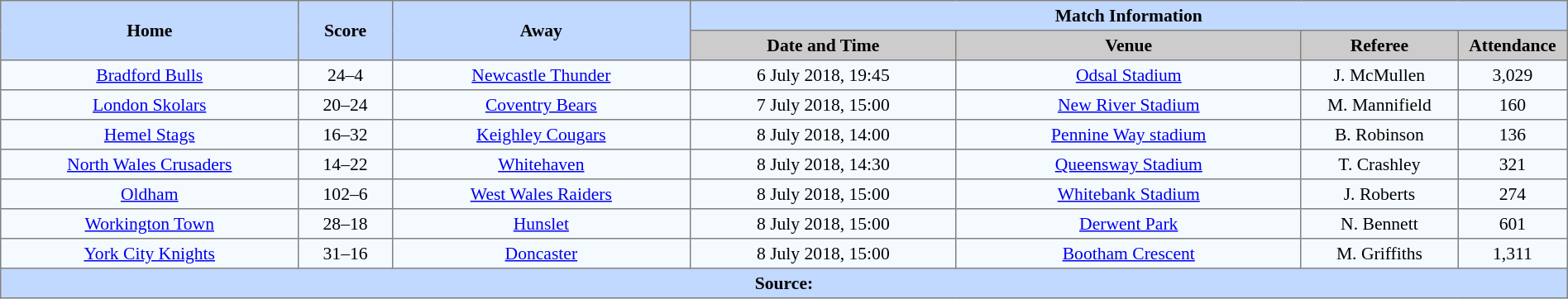<table border=1 style="border-collapse:collapse; font-size:90%; text-align:center;" cellpadding=3 cellspacing=0 width=100%>
<tr bgcolor=#C1D8FF>
<th rowspan=2 width=19%>Home</th>
<th rowspan=2 width=6%>Score</th>
<th rowspan=2 width=19%>Away</th>
<th colspan=4>Match Information</th>
</tr>
<tr bgcolor=#CCCCCC>
<th width=17%>Date and Time</th>
<th width=22%>Venue</th>
<th width=10%>Referee</th>
<th width=7%>Attendance</th>
</tr>
<tr bgcolor=#F5FAFF>
<td> <a href='#'>Bradford Bulls</a></td>
<td>24–4</td>
<td> <a href='#'>Newcastle Thunder</a></td>
<td>6 July 2018, 19:45</td>
<td><a href='#'>Odsal Stadium</a></td>
<td>J. McMullen</td>
<td>3,029</td>
</tr>
<tr bgcolor=#F5FAFF>
<td> <a href='#'>London Skolars</a></td>
<td>20–24</td>
<td> <a href='#'>Coventry Bears</a></td>
<td>7 July 2018, 15:00</td>
<td><a href='#'>New River Stadium</a></td>
<td>M. Mannifield</td>
<td>160</td>
</tr>
<tr bgcolor=#F5FAFF>
<td> <a href='#'>Hemel Stags</a></td>
<td>16–32</td>
<td> <a href='#'>Keighley Cougars</a></td>
<td>8 July 2018, 14:00</td>
<td><a href='#'>Pennine Way stadium</a></td>
<td>B. Robinson</td>
<td>136</td>
</tr>
<tr bgcolor=#F5FAFF>
<td> <a href='#'>North Wales Crusaders</a></td>
<td>14–22</td>
<td> <a href='#'>Whitehaven</a></td>
<td>8 July 2018, 14:30</td>
<td><a href='#'>Queensway Stadium</a></td>
<td>T. Crashley</td>
<td>321</td>
</tr>
<tr bgcolor=#F5FAFF>
<td> <a href='#'>Oldham</a></td>
<td>102–6</td>
<td> <a href='#'>West Wales Raiders</a></td>
<td>8 July 2018, 15:00</td>
<td><a href='#'>Whitebank Stadium</a></td>
<td>J. Roberts</td>
<td>274</td>
</tr>
<tr bgcolor=#F5FAFF>
<td> <a href='#'>Workington Town</a></td>
<td>28–18</td>
<td> <a href='#'>Hunslet</a></td>
<td>8 July 2018, 15:00</td>
<td><a href='#'>Derwent Park</a></td>
<td>N. Bennett</td>
<td>601</td>
</tr>
<tr bgcolor=#F5FAFF>
<td> <a href='#'>York City Knights</a></td>
<td>31–16</td>
<td> <a href='#'>Doncaster</a></td>
<td>8 July 2018, 15:00</td>
<td><a href='#'>Bootham Crescent</a></td>
<td>M. Griffiths</td>
<td>1,311</td>
</tr>
<tr bgcolor=#C1D8FF>
<th colspan=7>Source:</th>
</tr>
</table>
